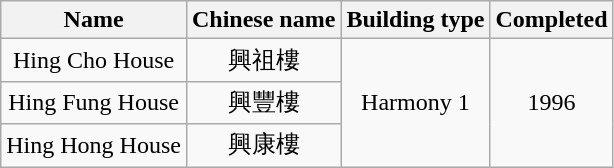<table class="wikitable" style="text-align: center">
<tr>
<th>Name</th>
<th>Chinese name</th>
<th>Building type</th>
<th>Completed</th>
</tr>
<tr>
<td>Hing Cho House</td>
<td>興祖樓</td>
<td rowspan="3">Harmony 1</td>
<td rowspan="3">1996</td>
</tr>
<tr>
<td>Hing Fung House</td>
<td>興豐樓</td>
</tr>
<tr>
<td>Hing Hong House</td>
<td>興康樓</td>
</tr>
</table>
